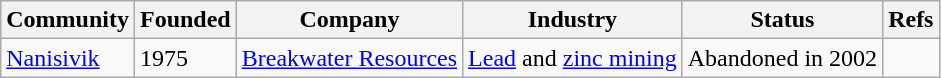<table class="wikitable sortable">
<tr>
<th>Community</th>
<th>Founded</th>
<th>Company</th>
<th>Industry</th>
<th>Status</th>
<th>Refs</th>
</tr>
<tr>
<td><a href='#'>Nanisivik</a></td>
<td>1975</td>
<td><a href='#'>Breakwater Resources</a></td>
<td><a href='#'>Lead</a> and <a href='#'>zinc mining</a></td>
<td>Abandoned in 2002</td>
<td></td>
</tr>
</table>
